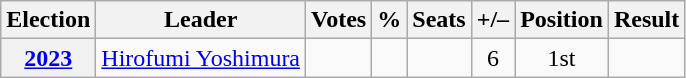<table class=wikitable style=text-align:center>
<tr>
<th>Election</th>
<th><strong>Leader</strong></th>
<th><strong>Votes</strong></th>
<th><strong>%</strong></th>
<th><strong>Seats</strong></th>
<th>+/–</th>
<th><strong>Position</strong></th>
<th>Result</th>
</tr>
<tr>
<th><a href='#'>2023</a></th>
<td><a href='#'>Hirofumi Yoshimura</a></td>
<td></td>
<td></td>
<td></td>
<td> 6</td>
<td> 1st</td>
<td></td>
</tr>
</table>
